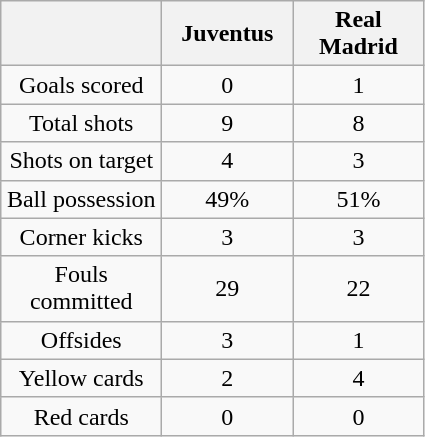<table class="wikitable" style="text-align: center">
<tr>
<th width=100></th>
<th width=80>Juventus</th>
<th width=80>Real Madrid</th>
</tr>
<tr>
<td>Goals scored</td>
<td>0</td>
<td>1</td>
</tr>
<tr>
<td>Total shots</td>
<td>9</td>
<td>8</td>
</tr>
<tr>
<td>Shots on target</td>
<td>4</td>
<td>3</td>
</tr>
<tr>
<td>Ball possession</td>
<td>49%</td>
<td>51%</td>
</tr>
<tr>
<td>Corner kicks</td>
<td>3</td>
<td>3</td>
</tr>
<tr>
<td>Fouls committed</td>
<td>29</td>
<td>22</td>
</tr>
<tr>
<td>Offsides</td>
<td>3</td>
<td>1</td>
</tr>
<tr>
<td>Yellow cards</td>
<td>2</td>
<td>4</td>
</tr>
<tr>
<td>Red cards</td>
<td>0</td>
<td>0</td>
</tr>
</table>
